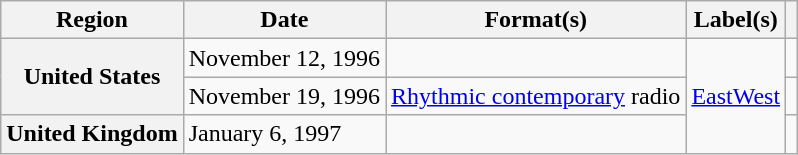<table class="wikitable plainrowheaders">
<tr>
<th scope="col">Region</th>
<th scope="col">Date</th>
<th scope="col">Format(s)</th>
<th scope="col">Label(s)</th>
<th scope="col"></th>
</tr>
<tr>
<th scope="row" rowspan="2">United States</th>
<td>November 12, 1996</td>
<td></td>
<td rowspan="3"><a href='#'>EastWest</a></td>
<td align="center"></td>
</tr>
<tr>
<td>November 19, 1996</td>
<td><a href='#'>Rhythmic contemporary</a> radio</td>
<td align="center"></td>
</tr>
<tr>
<th scope="row">United Kingdom</th>
<td>January 6, 1997</td>
<td></td>
<td align="center"></td>
</tr>
</table>
